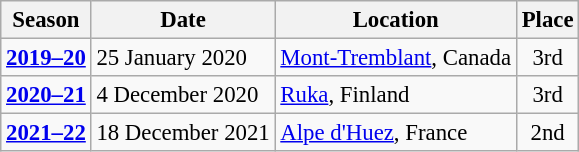<table class="wikitable"  style="text-align:center; font-size:95%;">
<tr>
<th>Season</th>
<th>Date</th>
<th>Location</th>
<th>Place</th>
</tr>
<tr>
<td align=center><strong><a href='#'>2019–20</a></strong></td>
<td align=left>25 January 2020</td>
<td align=left> <a href='#'>Mont-Tremblant</a>, Canada</td>
<td>3rd</td>
</tr>
<tr>
<td align=center><strong><a href='#'>2020–21</a></strong></td>
<td align=left>4 December 2020</td>
<td align=left> <a href='#'>Ruka</a>, Finland</td>
<td>3rd</td>
</tr>
<tr>
<td align=center><strong><a href='#'>2021–22</a></strong></td>
<td align=left>18 December 2021</td>
<td align=left> <a href='#'>Alpe d'Huez</a>, France</td>
<td>2nd</td>
</tr>
</table>
